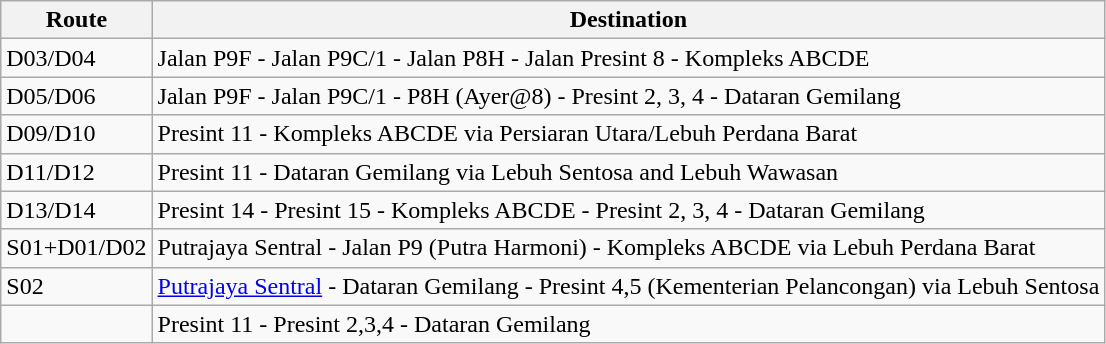<table class="wikitable">
<tr>
<th>Route</th>
<th>Destination</th>
</tr>
<tr>
<td>D03/D04</td>
<td>Jalan P9F - Jalan P9C/1 - Jalan P8H - Jalan Presint 8 - Kompleks ABCDE</td>
</tr>
<tr>
<td>D05/D06</td>
<td>Jalan P9F - Jalan P9C/1 - P8H (Ayer@8) - Presint 2, 3, 4 - Dataran Gemilang</td>
</tr>
<tr>
<td>D09/D10</td>
<td>Presint 11 - Kompleks ABCDE via Persiaran Utara/Lebuh Perdana Barat</td>
</tr>
<tr>
<td>D11/D12</td>
<td>Presint 11 - Dataran Gemilang via Lebuh Sentosa and Lebuh Wawasan</td>
</tr>
<tr>
<td>D13/D14</td>
<td>Presint 14 - Presint 15 - Kompleks ABCDE - Presint 2, 3, 4 - Dataran Gemilang</td>
</tr>
<tr>
<td>S01+D01/D02</td>
<td>Putrajaya Sentral - Jalan P9 (Putra Harmoni) - Kompleks ABCDE via Lebuh Perdana Barat</td>
</tr>
<tr>
<td>S02</td>
<td><a href='#'>Putrajaya Sentral</a> - Dataran Gemilang - Presint 4,5 (Kementerian Pelancongan) via Lebuh Sentosa</td>
</tr>
<tr>
<td></td>
<td>Presint 11 - Presint 2,3,4 - Dataran Gemilang</td>
</tr>
</table>
